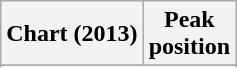<table class="wikitable">
<tr>
<th>Chart (2013)</th>
<th>Peak<br>position</th>
</tr>
<tr>
</tr>
<tr>
</tr>
<tr>
</tr>
<tr>
</tr>
</table>
